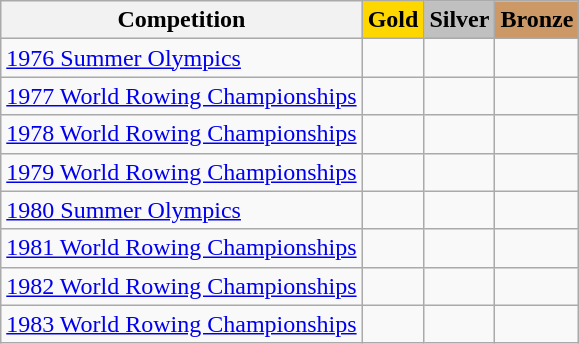<table class="wikitable">
<tr>
<th>Competition</th>
<th style="background-color:gold">Gold</th>
<th style="background-color:silver">Silver</th>
<th style="background-color:#cc9966">Bronze</th>
</tr>
<tr>
<td><a href='#'>1976 Summer Olympics</a></td>
<td></td>
<td></td>
<td></td>
</tr>
<tr>
<td><a href='#'>1977 World Rowing Championships</a></td>
<td></td>
<td></td>
<td></td>
</tr>
<tr>
<td><a href='#'>1978 World Rowing Championships</a></td>
<td></td>
<td></td>
<td></td>
</tr>
<tr>
<td><a href='#'>1979 World Rowing Championships</a></td>
<td></td>
<td></td>
<td></td>
</tr>
<tr>
<td><a href='#'>1980 Summer Olympics</a></td>
<td></td>
<td></td>
<td></td>
</tr>
<tr>
<td><a href='#'>1981 World Rowing Championships</a></td>
<td></td>
<td></td>
<td></td>
</tr>
<tr>
<td><a href='#'>1982 World Rowing Championships</a></td>
<td></td>
<td></td>
<td></td>
</tr>
<tr>
<td><a href='#'>1983 World Rowing Championships</a></td>
<td></td>
<td></td>
<td></td>
</tr>
</table>
